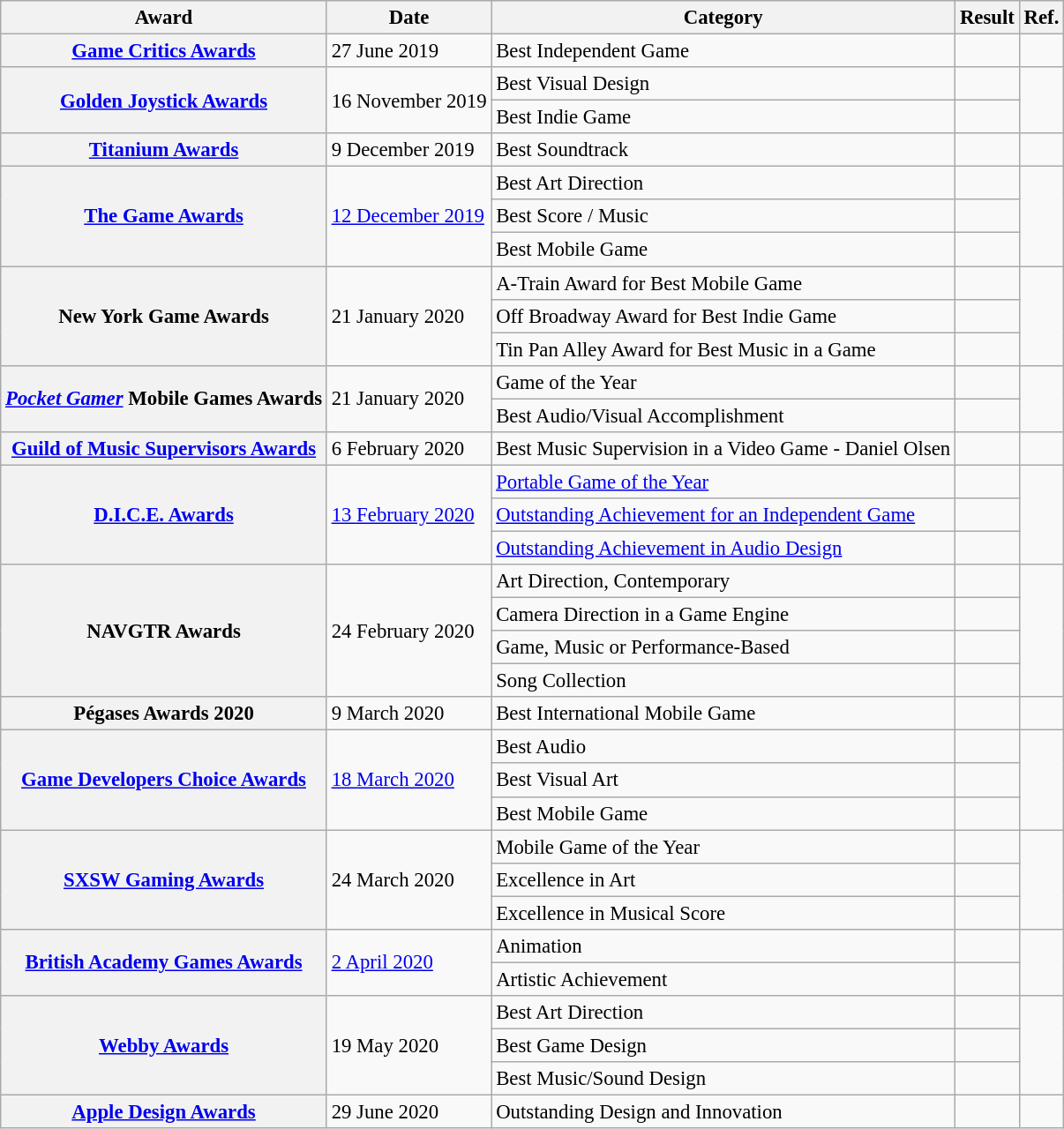<table class="wikitable plainrowheaders sortable" style="font-size: 95%;">
<tr>
<th scope="col">Award</th>
<th scope="col">Date</th>
<th scope="col">Category</th>
<th scope="col">Result</th>
<th scope="col" class="unsortable">Ref.</th>
</tr>
<tr>
<th scope="row" rowspan="1"><a href='#'>Game Critics Awards</a></th>
<td>27 June 2019</td>
<td>Best Independent Game</td>
<td></td>
<td style="text-align:center;"></td>
</tr>
<tr>
<th scope="row" rowspan="2"><a href='#'>Golden Joystick Awards</a></th>
<td rowspan="2">16 November 2019</td>
<td>Best Visual Design</td>
<td></td>
<td style="text-align:center;" rowspan="2"></td>
</tr>
<tr>
<td>Best Indie Game</td>
<td></td>
</tr>
<tr>
<th scope="row" rowspan="1"><a href='#'>Titanium Awards</a></th>
<td>9 December 2019</td>
<td>Best Soundtrack</td>
<td></td>
<td style="text-align:center;"></td>
</tr>
<tr>
<th scope="row" rowspan="3"><a href='#'>The Game Awards</a></th>
<td rowspan="3"><a href='#'>12 December 2019</a></td>
<td>Best Art Direction</td>
<td></td>
<td style="text-align:center;" rowspan="3"></td>
</tr>
<tr>
<td>Best Score / Music</td>
<td></td>
</tr>
<tr>
<td>Best Mobile Game</td>
<td></td>
</tr>
<tr>
<th scope="row" rowspan="3">New York Game Awards</th>
<td rowspan="3">21 January 2020</td>
<td>A-Train Award for Best Mobile Game</td>
<td></td>
<td style="text-align:center;" rowspan="3"></td>
</tr>
<tr>
<td>Off Broadway Award for Best Indie Game</td>
<td></td>
</tr>
<tr>
<td>Tin Pan Alley Award for Best Music in a Game</td>
<td></td>
</tr>
<tr>
<th scope="row" rowspan="2"><em><a href='#'>Pocket Gamer</a></em> Mobile Games Awards</th>
<td rowspan="2">21 January 2020</td>
<td>Game of the Year</td>
<td></td>
<td style="text-align:center;" rowspan="2"></td>
</tr>
<tr>
<td>Best Audio/Visual Accomplishment</td>
<td></td>
</tr>
<tr>
<th scope="row" rowspan="1"><a href='#'>Guild of Music Supervisors Awards</a></th>
<td rowspan="1">6 February 2020</td>
<td>Best Music Supervision in a Video Game - Daniel Olsen</td>
<td></td>
<td style="text-align:center;" rowspan="1"></td>
</tr>
<tr>
<th scope="row" rowspan="3"><a href='#'>D.I.C.E. Awards</a></th>
<td rowspan="3"><a href='#'>13 February 2020</a></td>
<td><a href='#'>Portable Game of the Year</a></td>
<td></td>
<td style="text-align:center;" rowspan="3"></td>
</tr>
<tr>
<td><a href='#'>Outstanding Achievement for an Independent Game</a></td>
<td></td>
</tr>
<tr>
<td><a href='#'>Outstanding Achievement in Audio Design</a></td>
<td></td>
</tr>
<tr>
<th scope="row" rowspan="4">NAVGTR Awards</th>
<td rowspan="4">24 February 2020</td>
<td>Art Direction, Contemporary</td>
<td></td>
<td style="text-align:center;" rowspan="4"></td>
</tr>
<tr>
<td>Camera Direction in a Game Engine</td>
<td></td>
</tr>
<tr>
<td>Game, Music or Performance-Based</td>
<td></td>
</tr>
<tr>
<td>Song Collection</td>
<td></td>
</tr>
<tr>
<th scope="row" rowspan="1">Pégases Awards 2020</th>
<td rowspan="1">9 March 2020</td>
<td>Best International Mobile Game</td>
<td></td>
<td style="text-align:center;" rowspan="1"></td>
</tr>
<tr>
<th scope="row" rowspan="3"><a href='#'>Game Developers Choice Awards</a></th>
<td rowspan="3"><a href='#'>18 March 2020</a></td>
<td>Best Audio</td>
<td></td>
<td style="text-align:center;" rowspan="3"></td>
</tr>
<tr>
<td>Best Visual Art</td>
<td></td>
</tr>
<tr>
<td>Best Mobile Game</td>
<td></td>
</tr>
<tr>
<th scope="row" rowspan="3"><a href='#'>SXSW Gaming Awards</a></th>
<td rowspan="3">24 March 2020</td>
<td>Mobile Game of the Year</td>
<td></td>
<td style="text-align:center;" rowspan="3"></td>
</tr>
<tr>
<td>Excellence in Art</td>
<td></td>
</tr>
<tr>
<td>Excellence in Musical Score</td>
<td></td>
</tr>
<tr>
<th scope="row" rowspan="2"><a href='#'>British Academy Games Awards</a></th>
<td rowspan="2"><a href='#'>2 April 2020</a></td>
<td>Animation</td>
<td></td>
<td style="text-align:center;" rowspan="2"></td>
</tr>
<tr>
<td>Artistic Achievement</td>
<td></td>
</tr>
<tr>
<th scope="row" rowspan="3"><a href='#'>Webby Awards</a></th>
<td rowspan="3">19 May 2020</td>
<td>Best Art Direction</td>
<td></td>
<td style="text-align:center;" rowspan="3"></td>
</tr>
<tr>
<td>Best Game Design</td>
<td></td>
</tr>
<tr>
<td>Best Music/Sound Design</td>
<td></td>
</tr>
<tr>
<th scope="row" rowspan="1"><a href='#'>Apple Design Awards</a></th>
<td rowspan="1">29 June 2020</td>
<td>Outstanding Design and Innovation</td>
<td></td>
<td style="text-align:center;" rowspan="1"></td>
</tr>
</table>
